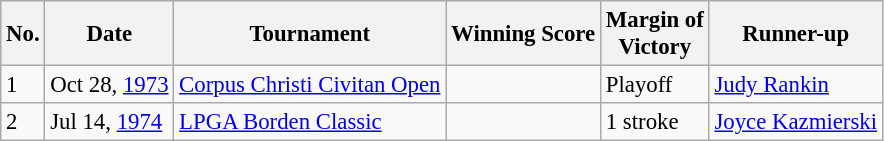<table class="wikitable" style="font-size:95%;">
<tr>
<th>No.</th>
<th>Date</th>
<th>Tournament</th>
<th>Winning Score</th>
<th>Margin of<br>Victory</th>
<th>Runner-up</th>
</tr>
<tr>
<td>1</td>
<td>Oct 28, <a href='#'>1973</a></td>
<td><a href='#'>Corpus Christi Civitan Open</a></td>
<td></td>
<td>Playoff</td>
<td> <a href='#'>Judy Rankin</a></td>
</tr>
<tr>
<td>2</td>
<td>Jul 14, <a href='#'>1974</a></td>
<td><a href='#'>LPGA Borden Classic</a></td>
<td></td>
<td>1 stroke</td>
<td> <a href='#'>Joyce Kazmierski</a></td>
</tr>
</table>
